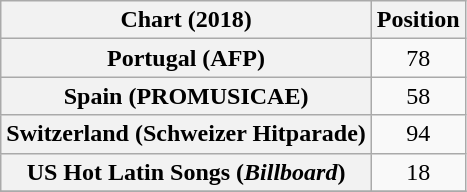<table class="wikitable sortable plainrowheaders" style="text-align:center">
<tr>
<th scope="col">Chart (2018)</th>
<th scope="col">Position</th>
</tr>
<tr>
<th scope="row">Portugal (AFP)</th>
<td>78</td>
</tr>
<tr>
<th scope="row">Spain (PROMUSICAE)</th>
<td>58</td>
</tr>
<tr>
<th scope="row">Switzerland (Schweizer Hitparade)</th>
<td>94</td>
</tr>
<tr>
<th scope="row">US Hot Latin Songs (<em>Billboard</em>)</th>
<td>18</td>
</tr>
<tr>
</tr>
</table>
